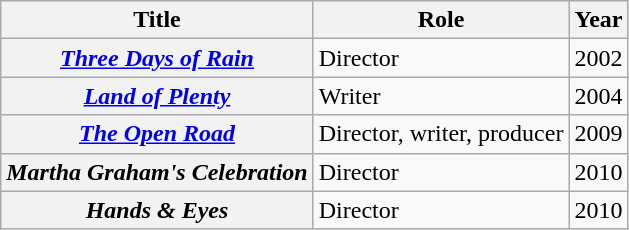<table class="wikitable plainrowheaders sortable">
<tr>
<th scope="col">Title</th>
<th scope="col">Role</th>
<th scope="col">Year</th>
</tr>
<tr>
<th scope="row"><em><a href='#'>Three Days of Rain</a></em></th>
<td>Director</td>
<td>2002</td>
</tr>
<tr>
<th scope="row"><em><a href='#'>Land of Plenty</a></em></th>
<td>Writer</td>
<td>2004</td>
</tr>
<tr>
<th scope="row"><em><a href='#'>The Open Road</a></em></th>
<td>Director, writer, producer</td>
<td>2009</td>
</tr>
<tr>
<th scope="row"><em>Martha Graham's Celebration</em></th>
<td>Director</td>
<td>2010</td>
</tr>
<tr>
<th scope="row"><em>Hands & Eyes</em></th>
<td>Director</td>
<td>2010</td>
</tr>
</table>
